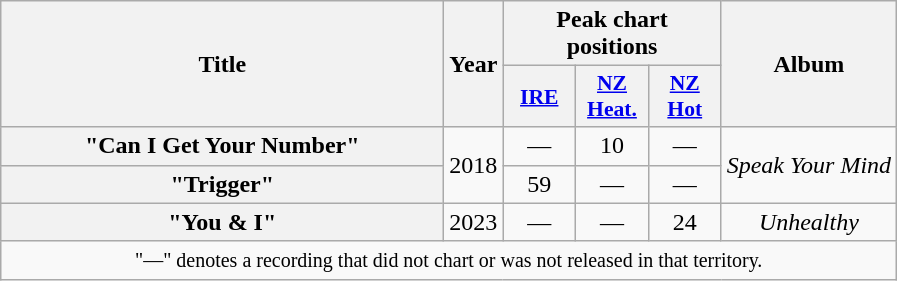<table class="wikitable plainrowheaders" style="text-align:center;">
<tr>
<th scope="col" rowspan="2" style="width:18em;">Title</th>
<th scope="col" rowspan="2" style="width:1em;">Year</th>
<th scope="col" colspan="3">Peak chart positions</th>
<th scope="col" rowspan="2">Album</th>
</tr>
<tr>
<th scope="col" style="width:2.9em;font-size:90%;"><a href='#'>IRE</a><br></th>
<th scope="col" style="width:2.9em;font-size:90%;"><a href='#'>NZ<br>Heat.</a><br></th>
<th scope="col" style="width:2.9em;font-size:90%;"><a href='#'>NZ<br>Hot</a><br></th>
</tr>
<tr>
<th scope="row">"Can I Get Your Number"</th>
<td rowspan="2">2018</td>
<td>—</td>
<td>10</td>
<td>—</td>
<td rowspan="2"><em>Speak Your Mind</em></td>
</tr>
<tr>
<th scope="row">"Trigger"</th>
<td>59</td>
<td>—</td>
<td>—</td>
</tr>
<tr>
<th scope="row">"You & I"<br></th>
<td>2023</td>
<td>—</td>
<td>—</td>
<td>24</td>
<td><em>Unhealthy</em></td>
</tr>
<tr>
<td colspan="6"><small>"—" denotes a recording that did not chart or was not released in that territory.</small></td>
</tr>
</table>
